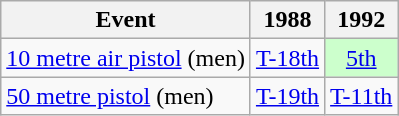<table class="wikitable" style="text-align: center">
<tr>
<th>Event</th>
<th>1988</th>
<th>1992</th>
</tr>
<tr>
<td align=left><a href='#'>10 metre air pistol</a> (men)</td>
<td><a href='#'>T-18th</a></td>
<td style="background: #ccffcc"><a href='#'>5th</a></td>
</tr>
<tr>
<td align=left><a href='#'>50 metre pistol</a> (men)</td>
<td><a href='#'>T-19th</a></td>
<td><a href='#'>T-11th</a></td>
</tr>
</table>
